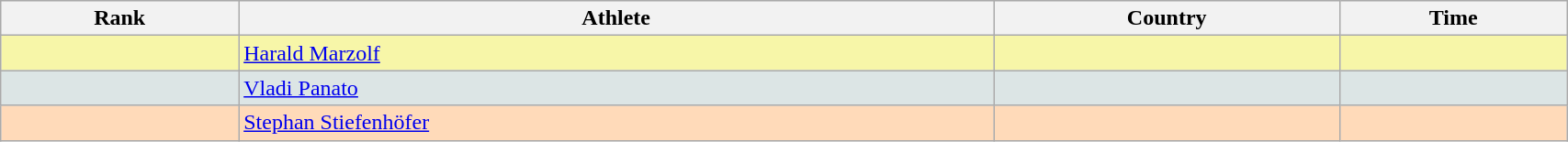<table class="wikitable" width=90% style="font-size:100%; text-align:left;">
<tr bgcolor="#EFEFEF">
<th>Rank</th>
<th>Athlete</th>
<th>Country</th>
<th>Time</th>
</tr>
<tr bgcolor="#F7F6A8">
<td align=center></td>
<td><a href='#'>Harald Marzolf</a></td>
<td></td>
<td align="right"></td>
</tr>
<tr bgcolor="#DCE5E5">
<td align=center></td>
<td><a href='#'>Vladi Panato</a></td>
<td></td>
<td align="right"></td>
</tr>
<tr bgcolor="#FFDAB9">
<td align=center></td>
<td><a href='#'>Stephan Stiefenhöfer</a></td>
<td></td>
<td align="right"></td>
</tr>
</table>
